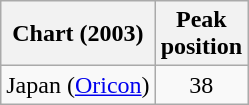<table class="wikitable sortable plainrowheaders">
<tr>
<th scope="col">Chart (2003)</th>
<th scope="col">Peak<br>position</th>
</tr>
<tr>
<td>Japan (<a href='#'>Oricon</a>)</td>
<td style="text-align:center;">38</td>
</tr>
</table>
